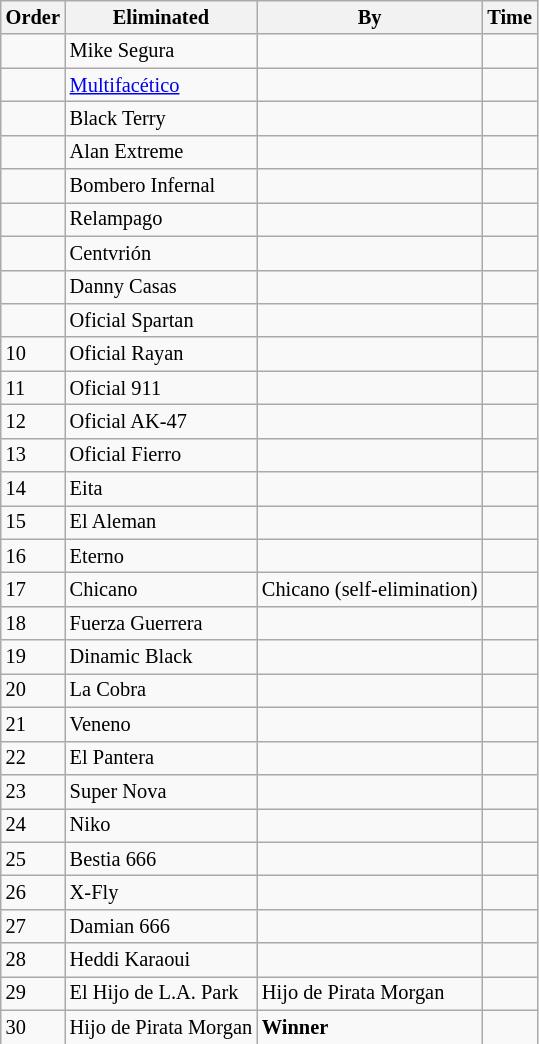<table style="font-size: 85%" class="wikitable sortable">
<tr>
<th><strong>Order</strong></th>
<th><strong>Eliminated</strong></th>
<th><strong>By</strong></th>
<th><strong>Time</strong></th>
</tr>
<tr>
<td></td>
<td>Mike Segura</td>
<td> </td>
<td> </td>
</tr>
<tr>
<td></td>
<td><a href='#'>Multifacético</a></td>
<td> </td>
<td> </td>
</tr>
<tr>
<td></td>
<td>Black Terry</td>
<td> </td>
<td> </td>
</tr>
<tr>
<td></td>
<td>Alan Extreme</td>
<td> </td>
<td> </td>
</tr>
<tr>
<td></td>
<td>Bombero Infernal</td>
<td> </td>
<td> </td>
</tr>
<tr>
<td></td>
<td>Relampago</td>
<td> </td>
<td> </td>
</tr>
<tr>
<td></td>
<td>Centvrión</td>
<td> </td>
<td> </td>
</tr>
<tr>
<td></td>
<td>Danny Casas</td>
<td> </td>
<td> </td>
</tr>
<tr>
<td></td>
<td>Oficial Spartan</td>
<td> </td>
<td> </td>
</tr>
<tr>
<td>10</td>
<td>Oficial Rayan</td>
<td> </td>
<td> </td>
</tr>
<tr>
<td>11</td>
<td>Oficial 911</td>
<td> </td>
<td> </td>
</tr>
<tr>
<td>12</td>
<td>Oficial AK-47</td>
<td> </td>
<td> </td>
</tr>
<tr>
<td>13</td>
<td>Oficial Fierro</td>
<td> </td>
<td> </td>
</tr>
<tr>
<td>14</td>
<td>Eita</td>
<td> </td>
<td> </td>
</tr>
<tr>
<td>15</td>
<td>El Aleman</td>
<td> </td>
<td> </td>
</tr>
<tr>
<td>16</td>
<td>Eterno</td>
<td> </td>
<td> </td>
</tr>
<tr>
<td>17</td>
<td>Chicano</td>
<td>Chicano (self-elimination)</td>
<td> </td>
</tr>
<tr>
<td>18</td>
<td>Fuerza Guerrera</td>
<td> </td>
<td> </td>
</tr>
<tr>
<td>19</td>
<td>Dinamic Black</td>
<td> </td>
<td> </td>
</tr>
<tr>
<td>20</td>
<td>La Cobra</td>
<td> </td>
<td> </td>
</tr>
<tr>
<td>21</td>
<td>Veneno</td>
<td> </td>
<td> </td>
</tr>
<tr>
<td>22</td>
<td>El Pantera</td>
<td> </td>
<td> </td>
</tr>
<tr>
<td>23</td>
<td>Super Nova</td>
<td> </td>
<td> </td>
</tr>
<tr>
<td>24</td>
<td>Niko</td>
<td> </td>
<td> </td>
</tr>
<tr>
<td>25</td>
<td>Bestia 666</td>
<td> </td>
<td> </td>
</tr>
<tr>
<td>26</td>
<td>X-Fly</td>
<td> </td>
<td> </td>
</tr>
<tr>
<td>27</td>
<td>Damian 666</td>
<td> </td>
<td> </td>
</tr>
<tr>
<td>28</td>
<td>Heddi Karaoui</td>
<td> </td>
<td> </td>
</tr>
<tr>
<td>29</td>
<td>El Hijo de L.A. Park</td>
<td>Hijo de Pirata Morgan</td>
<td> </td>
</tr>
<tr>
<td>30</td>
<td>Hijo de Pirata Morgan</td>
<td><strong>Winner</strong></td>
<td> </td>
</tr>
</table>
